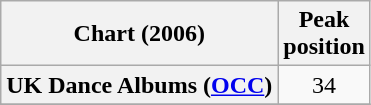<table class="wikitable plainrowheaders sortable" style="text-align:center;" border="1">
<tr>
<th scope="col">Chart (2006)</th>
<th scope="col">Peak<br>position</th>
</tr>
<tr>
<th scope="row">UK Dance Albums (<a href='#'>OCC</a>)</th>
<td>34</td>
</tr>
<tr>
</tr>
</table>
